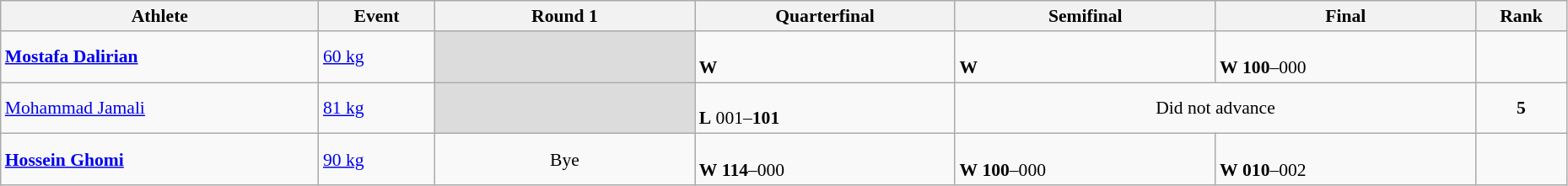<table class="wikitable" width="98%" style="text-align:left; font-size:90%">
<tr>
<th width="11%">Athlete</th>
<th width="4%">Event</th>
<th width="9%">Round 1</th>
<th width="9%">Quarterfinal</th>
<th width="9%">Semifinal</th>
<th width="9%">Final</th>
<th width="3%">Rank</th>
</tr>
<tr>
<td><strong><a href='#'>Mostafa Dalirian</a></strong></td>
<td><a href='#'>60 kg</a></td>
<td bgcolor=#DCDCDC></td>
<td><br><strong>W</strong></td>
<td><br><strong>W</strong></td>
<td><br><strong>W</strong> <strong>100</strong>–000</td>
<td align=center></td>
</tr>
<tr>
<td><a href='#'>Mohammad Jamali</a></td>
<td><a href='#'>81 kg</a></td>
<td bgcolor=#DCDCDC></td>
<td><br><strong>L</strong> 001–<strong>101</strong></td>
<td align=center colspan=2>Did not advance</td>
<td align=center><strong>5</strong></td>
</tr>
<tr>
<td><strong><a href='#'>Hossein Ghomi</a></strong></td>
<td><a href='#'>90 kg</a></td>
<td align=center>Bye</td>
<td><br><strong>W</strong> <strong>114</strong>–000</td>
<td><br><strong>W</strong> <strong>100</strong>–000</td>
<td><br><strong>W</strong> <strong>010</strong>–002</td>
<td align=center></td>
</tr>
</table>
